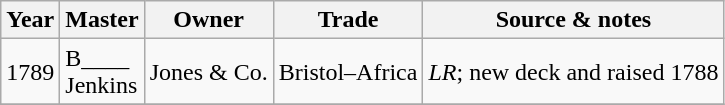<table class=" wikitable">
<tr>
<th>Year</th>
<th>Master</th>
<th>Owner</th>
<th>Trade</th>
<th>Source & notes</th>
</tr>
<tr>
<td>1789</td>
<td>B____<br>Jenkins</td>
<td>Jones & Co.</td>
<td>Bristol–Africa</td>
<td><em>LR</em>; new deck and raised 1788</td>
</tr>
<tr>
</tr>
</table>
